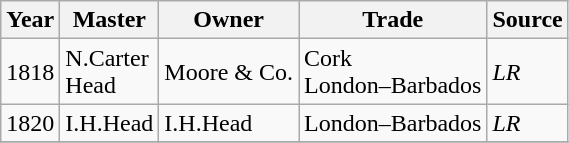<table class=" wikitable">
<tr>
<th>Year</th>
<th>Master</th>
<th>Owner</th>
<th>Trade</th>
<th>Source</th>
</tr>
<tr>
<td>1818</td>
<td>N.Carter<br>Head</td>
<td>Moore & Co.</td>
<td>Cork<br>London–Barbados</td>
<td><em>LR</em></td>
</tr>
<tr>
<td>1820</td>
<td>I.H.Head</td>
<td>I.H.Head</td>
<td>London–Barbados</td>
<td><em>LR</em></td>
</tr>
<tr>
</tr>
</table>
